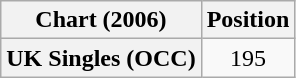<table class="wikitable plainrowheaders" style="text-align:center">
<tr>
<th scope="col">Chart (2006)</th>
<th scope="col">Position</th>
</tr>
<tr>
<th scope="row">UK Singles (OCC)</th>
<td>195</td>
</tr>
</table>
